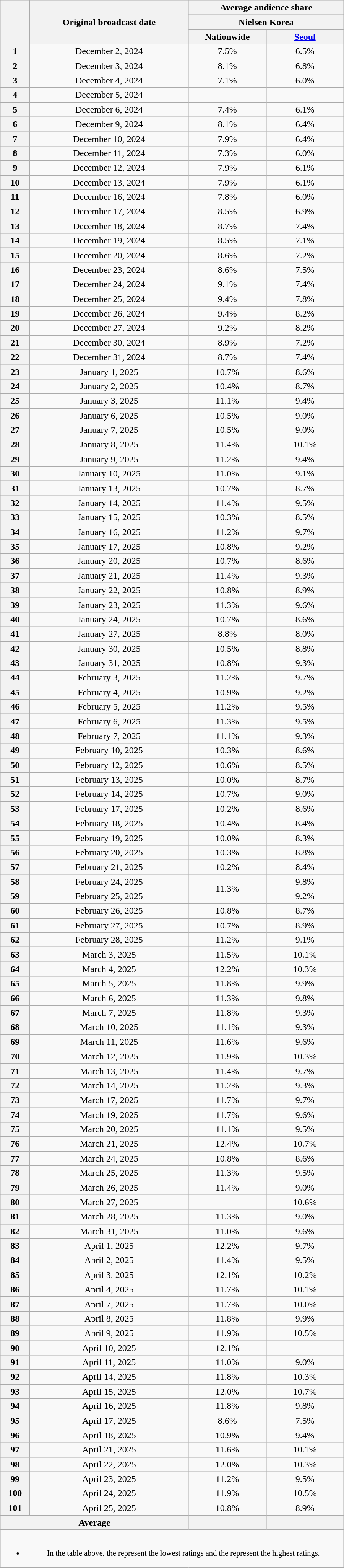<table class="wikitable" style="margin-left:auto; margin-right:auto; width:600px; text-align:center">
<tr>
<th scope="col" rowspan="3"></th>
<th scope="col" rowspan="3">Original broadcast date</th>
<th scope="col" colspan="2">Average audience share</th>
</tr>
<tr>
<th colspan="2" scope="col">Nielsen Korea</th>
</tr>
<tr>
<th scope="col" style="width:8em">Nationwide</th>
<th scope="col" style="width:8em"><a href='#'>Seoul</a></th>
</tr>
<tr>
<th scope="col">1</th>
<td>December 2, 2024</td>
<td>7.5% </td>
<td>6.5% </td>
</tr>
<tr>
<th scope="col">2</th>
<td>December 3, 2024</td>
<td>8.1% </td>
<td>6.8% </td>
</tr>
<tr>
<th scope="col">3</th>
<td>December 4, 2024</td>
<td>7.1% </td>
<td>6.0% </td>
</tr>
<tr>
<th scope="col">4</th>
<td>December 5, 2024</td>
<td><strong></strong> </td>
<td><strong></strong> </td>
</tr>
<tr>
<th scope="col">5</th>
<td>December 6, 2024</td>
<td>7.4% </td>
<td>6.1% </td>
</tr>
<tr>
<th scope="col">6</th>
<td>December 9, 2024</td>
<td>8.1% </td>
<td>6.4% </td>
</tr>
<tr>
<th scope="col">7</th>
<td>December 10, 2024</td>
<td>7.9% </td>
<td>6.4% </td>
</tr>
<tr>
<th scope="col">8</th>
<td>December 11, 2024</td>
<td>7.3% </td>
<td>6.0% </td>
</tr>
<tr>
<th scope="col">9</th>
<td>December 12, 2024</td>
<td>7.9% </td>
<td>6.1% </td>
</tr>
<tr>
<th scope="col">10</th>
<td>December 13, 2024</td>
<td>7.9% </td>
<td>6.1% </td>
</tr>
<tr>
<th scope="col">11</th>
<td>December 16, 2024</td>
<td>7.8% </td>
<td>6.0% </td>
</tr>
<tr>
<th scope="col">12</th>
<td>December 17, 2024</td>
<td>8.5% </td>
<td>6.9% </td>
</tr>
<tr>
<th scope="col">13</th>
<td>December 18, 2024</td>
<td>8.7% </td>
<td>7.4% </td>
</tr>
<tr>
<th scope="col">14</th>
<td>December 19, 2024</td>
<td>8.5% </td>
<td>7.1% </td>
</tr>
<tr>
<th scope="col">15</th>
<td>December 20, 2024</td>
<td>8.6% </td>
<td>7.2% </td>
</tr>
<tr>
<th scope="col">16</th>
<td>December 23, 2024</td>
<td>8.6% </td>
<td>7.5% </td>
</tr>
<tr>
<th scope="col">17</th>
<td>December 24, 2024</td>
<td>9.1% </td>
<td>7.4% </td>
</tr>
<tr>
<th scope="col">18</th>
<td>December 25, 2024</td>
<td>9.4% </td>
<td>7.8% </td>
</tr>
<tr>
<th scope="col">19</th>
<td>December 26, 2024</td>
<td>9.4% </td>
<td>8.2% </td>
</tr>
<tr>
<th scope="col">20</th>
<td>December 27, 2024</td>
<td>9.2% </td>
<td>8.2% </td>
</tr>
<tr>
<th scope="col">21</th>
<td>December 30, 2024</td>
<td>8.9% </td>
<td>7.2% </td>
</tr>
<tr>
<th scope="col">22</th>
<td>December 31, 2024</td>
<td>8.7% </td>
<td>7.4% </td>
</tr>
<tr>
<th scope="col">23</th>
<td>January 1, 2025</td>
<td>10.7% </td>
<td>8.6% </td>
</tr>
<tr>
<th scope="col">24</th>
<td>January 2, 2025</td>
<td>10.4% </td>
<td>8.7% </td>
</tr>
<tr>
<th scope="col">25</th>
<td>January 3, 2025</td>
<td>11.1% </td>
<td>9.4% </td>
</tr>
<tr>
<th scope="col">26</th>
<td>January 6, 2025</td>
<td>10.5% </td>
<td>9.0% </td>
</tr>
<tr>
<th scope="col">27</th>
<td>January 7, 2025</td>
<td>10.5% </td>
<td>9.0% </td>
</tr>
<tr>
<th scope="col">28</th>
<td>January 8, 2025</td>
<td>11.4% </td>
<td>10.1% </td>
</tr>
<tr>
<th scope="col">29</th>
<td>January 9, 2025</td>
<td>11.2% </td>
<td>9.4% </td>
</tr>
<tr>
<th scope="col">30</th>
<td>January 10, 2025</td>
<td>11.0% </td>
<td>9.1% </td>
</tr>
<tr>
<th scope="col">31</th>
<td>January 13, 2025</td>
<td>10.7% </td>
<td>8.7% </td>
</tr>
<tr>
<th scope="col">32</th>
<td>January 14, 2025</td>
<td>11.4% </td>
<td>9.5% </td>
</tr>
<tr>
<th scope="col">33</th>
<td>January 15, 2025</td>
<td>10.3% </td>
<td>8.5% </td>
</tr>
<tr>
<th scope="col">34</th>
<td>January 16, 2025</td>
<td>11.2% </td>
<td>9.7% </td>
</tr>
<tr>
<th scope="col">35</th>
<td>January 17, 2025</td>
<td>10.8% </td>
<td>9.2% </td>
</tr>
<tr>
<th scope="col">36</th>
<td>January 20, 2025</td>
<td>10.7% </td>
<td>8.6% </td>
</tr>
<tr>
<th scope="col">37</th>
<td>January 21, 2025</td>
<td>11.4% </td>
<td>9.3% </td>
</tr>
<tr>
<th scope="col">38</th>
<td>January 22, 2025</td>
<td>10.8% </td>
<td>8.9% </td>
</tr>
<tr>
<th scope="col">39</th>
<td>January 23, 2025</td>
<td>11.3% </td>
<td>9.6% </td>
</tr>
<tr>
<th scope="col">40</th>
<td>January 24, 2025</td>
<td>10.7% </td>
<td>8.6% </td>
</tr>
<tr>
<th scope="col">41</th>
<td>January 27, 2025</td>
<td>8.8% </td>
<td>8.0% </td>
</tr>
<tr>
<th scope="col">42</th>
<td>January 30, 2025</td>
<td>10.5% </td>
<td>8.8% </td>
</tr>
<tr>
<th scope="col">43</th>
<td>January 31, 2025</td>
<td>10.8% </td>
<td>9.3% </td>
</tr>
<tr>
<th scope="col">44</th>
<td>February 3, 2025</td>
<td>11.2% </td>
<td>9.7% </td>
</tr>
<tr>
<th scope="col">45</th>
<td>February 4, 2025</td>
<td>10.9% </td>
<td>9.2% </td>
</tr>
<tr>
<th scope="col">46</th>
<td>February 5, 2025</td>
<td>11.2% </td>
<td>9.5% </td>
</tr>
<tr>
<th scope="col">47</th>
<td>February 6, 2025</td>
<td>11.3% </td>
<td>9.5% </td>
</tr>
<tr>
<th scope="col">48</th>
<td>February 7, 2025</td>
<td>11.1% </td>
<td>9.3% </td>
</tr>
<tr>
<th scope="col">49</th>
<td>February 10, 2025</td>
<td>10.3% </td>
<td>8.6% </td>
</tr>
<tr>
<th scope="col">50</th>
<td>February 12, 2025</td>
<td>10.6% </td>
<td>8.5% </td>
</tr>
<tr>
<th scope="col">51</th>
<td>February 13, 2025</td>
<td>10.0% </td>
<td>8.7% </td>
</tr>
<tr>
<th scope="col">52</th>
<td>February 14, 2025</td>
<td>10.7% </td>
<td>9.0% </td>
</tr>
<tr>
<th scope="col">53</th>
<td>February 17, 2025</td>
<td>10.2% </td>
<td>8.6% </td>
</tr>
<tr>
<th scope="col">54</th>
<td>February 18, 2025</td>
<td>10.4% </td>
<td>8.4% </td>
</tr>
<tr>
<th scope="col">55</th>
<td>February 19, 2025</td>
<td>10.0% </td>
<td>8.3% </td>
</tr>
<tr>
<th scope="col">56</th>
<td>February 20, 2025</td>
<td>10.3% </td>
<td>8.8% </td>
</tr>
<tr>
<th scope="col">57</th>
<td>February 21, 2025</td>
<td>10.2% </td>
<td>8.4% </td>
</tr>
<tr>
<th scope="col">58</th>
<td>February 24, 2025</td>
<td rowspan="2">11.3% </td>
<td>9.8% </td>
</tr>
<tr>
<th scope="col">59</th>
<td>February 25, 2025</td>
<td>9.2% </td>
</tr>
<tr>
<th scope="col">60</th>
<td>February 26, 2025</td>
<td>10.8% </td>
<td>8.7% </td>
</tr>
<tr>
<th scope="col">61</th>
<td>February 27, 2025</td>
<td>10.7% </td>
<td>8.9% </td>
</tr>
<tr>
<th scope="col">62</th>
<td>February 28, 2025</td>
<td>11.2% </td>
<td>9.1% </td>
</tr>
<tr>
<th>63</th>
<td>March 3, 2025</td>
<td>11.5% </td>
<td>10.1% </td>
</tr>
<tr>
<th>64</th>
<td>March 4, 2025</td>
<td>12.2% </td>
<td>10.3% </td>
</tr>
<tr>
<th>65</th>
<td>March 5, 2025</td>
<td>11.8% </td>
<td>9.9% </td>
</tr>
<tr>
<th>66</th>
<td>March 6, 2025</td>
<td>11.3% </td>
<td>9.8% </td>
</tr>
<tr>
<th>67</th>
<td>March 7, 2025</td>
<td>11.8% </td>
<td>9.3% </td>
</tr>
<tr>
<th>68</th>
<td>March 10, 2025</td>
<td>11.1% </td>
<td>9.3% </td>
</tr>
<tr>
<th>69</th>
<td>March 11, 2025</td>
<td>11.6% </td>
<td>9.6% </td>
</tr>
<tr>
<th>70</th>
<td>March 12, 2025</td>
<td>11.9% </td>
<td>10.3% </td>
</tr>
<tr>
<th>71</th>
<td>March 13, 2025</td>
<td>11.4% </td>
<td>9.7% </td>
</tr>
<tr>
<th>72</th>
<td>March 14, 2025</td>
<td>11.2% </td>
<td>9.3% </td>
</tr>
<tr>
<th>73</th>
<td>March 17, 2025</td>
<td>11.7% </td>
<td>9.7% </td>
</tr>
<tr>
<th>74</th>
<td>March 19, 2025</td>
<td>11.7% </td>
<td>9.6% </td>
</tr>
<tr>
<th>75</th>
<td>March 20, 2025</td>
<td>11.1% </td>
<td>9.5% </td>
</tr>
<tr>
<th>76</th>
<td>March 21, 2025</td>
<td>12.4% </td>
<td>10.7% </td>
</tr>
<tr>
<th>77</th>
<td>March 24, 2025</td>
<td>10.8% </td>
<td>8.6% </td>
</tr>
<tr>
<th>78</th>
<td>March 25, 2025</td>
<td>11.3% </td>
<td>9.5% </td>
</tr>
<tr>
<th>79</th>
<td>March 26, 2025</td>
<td>11.4% </td>
<td>9.0% </td>
</tr>
<tr>
<th>80</th>
<td>March 27, 2025</td>
<td><strong></strong> </td>
<td>10.6% </td>
</tr>
<tr>
<th>81</th>
<td>March 28, 2025</td>
<td>11.3% </td>
<td>9.0% </td>
</tr>
<tr>
<th>82</th>
<td>March 31, 2025</td>
<td>11.0% </td>
<td>9.6% </td>
</tr>
<tr>
<th>83</th>
<td>April 1, 2025</td>
<td>12.2% </td>
<td>9.7% </td>
</tr>
<tr>
<th>84</th>
<td>April 2, 2025</td>
<td>11.4% </td>
<td>9.5% </td>
</tr>
<tr>
<th>85</th>
<td>April 3, 2025</td>
<td>12.1% </td>
<td>10.2% </td>
</tr>
<tr>
<th>86</th>
<td>April 4, 2025</td>
<td>11.7% </td>
<td>10.1% </td>
</tr>
<tr>
<th>87</th>
<td>April 7, 2025</td>
<td>11.7% </td>
<td>10.0% </td>
</tr>
<tr>
<th>88</th>
<td>April 8, 2025</td>
<td>11.8% </td>
<td>9.9% </td>
</tr>
<tr>
<th>89</th>
<td>April 9, 2025</td>
<td>11.9% </td>
<td>10.5% </td>
</tr>
<tr>
<th>90</th>
<td>April 10, 2025</td>
<td>12.1% </td>
<td><strong></strong> </td>
</tr>
<tr>
<th>91</th>
<td>April 11, 2025</td>
<td>11.0% </td>
<td>9.0% </td>
</tr>
<tr>
<th>92</th>
<td>April 14, 2025</td>
<td>11.8% </td>
<td>10.3% </td>
</tr>
<tr>
<th>93</th>
<td>April 15, 2025</td>
<td>12.0% </td>
<td>10.7% </td>
</tr>
<tr>
<th>94</th>
<td>April 16, 2025</td>
<td>11.8% </td>
<td>9.8% </td>
</tr>
<tr>
<th>95</th>
<td>April 17, 2025</td>
<td>8.6% </td>
<td>7.5% </td>
</tr>
<tr>
<th>96</th>
<td>April 18, 2025</td>
<td>10.9% </td>
<td>9.4% </td>
</tr>
<tr>
<th>97</th>
<td>April 21, 2025</td>
<td>11.6% </td>
<td>10.1% </td>
</tr>
<tr>
<th>98</th>
<td>April 22, 2025</td>
<td>12.0% </td>
<td>10.3% </td>
</tr>
<tr>
<th>99</th>
<td>April 23, 2025</td>
<td>11.2% </td>
<td>9.5% </td>
</tr>
<tr>
<th>100</th>
<td>April 24, 2025</td>
<td>11.9% </td>
<td>10.5% </td>
</tr>
<tr>
<th>101</th>
<td>April 25, 2025</td>
<td>10.8% </td>
<td>8.9% </td>
</tr>
<tr>
<th colspan="2" scope="col">Average</th>
<th scope="col"></th>
<th scope="col"></th>
</tr>
<tr>
<td colspan="4" style="font-size:85%"><br><ul><li>In the table above, the <strong></strong> represent the lowest ratings and the <strong></strong> represent the highest ratings.</li></ul></td>
</tr>
</table>
